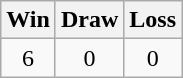<table class="wikitable">
<tr>
<th>Win</th>
<th>Draw</th>
<th>Loss</th>
</tr>
<tr>
<td align="center">6</td>
<td align="center">0</td>
<td align="center">0</td>
</tr>
</table>
